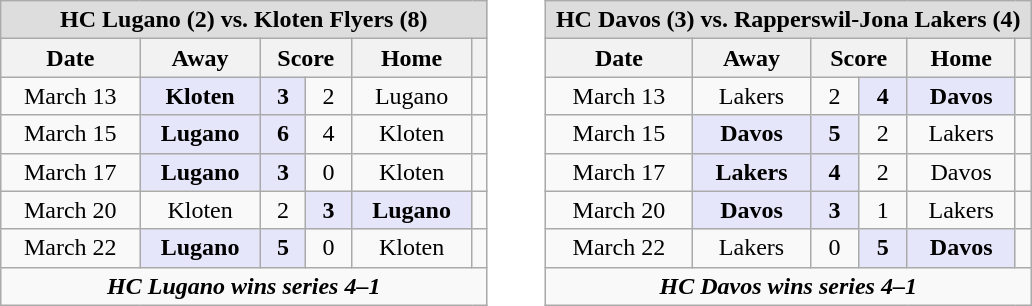<table cellspacing="5">
<tr>
<td valign="top"><br><table class="wikitable" width="325px" style="text-align:center;">
<tr>
<th style="background:#DDDDDD;" colspan="6">HC Lugano (2) vs. Kloten Flyers (8)</th>
</tr>
<tr>
<th>Date</th>
<th>Away</th>
<th colspan="2">Score</th>
<th>Home</th>
<th></th>
</tr>
<tr>
<td>March 13</td>
<td style="background:#e6e6fa;"><strong>Kloten</strong></td>
<td style="background:#e6e6fa;"><strong>3</strong></td>
<td>2</td>
<td>Lugano</td>
<td></td>
</tr>
<tr>
<td>March 15</td>
<td style="background:#e6e6fa;"><strong>Lugano</strong></td>
<td style="background:#e6e6fa;"><strong>6</strong></td>
<td>4</td>
<td>Kloten</td>
<td></td>
</tr>
<tr>
<td>March 17</td>
<td style="background:#e6e6fa;"><strong>Lugano</strong></td>
<td style="background:#e6e6fa;"><strong>3</strong></td>
<td>0</td>
<td>Kloten</td>
<td></td>
</tr>
<tr>
<td>March 20</td>
<td>Kloten</td>
<td>2</td>
<td style="background:#e6e6fa;"><strong>3</strong></td>
<td style="background:#e6e6fa;"><strong>Lugano</strong></td>
<td></td>
</tr>
<tr>
<td>March 22</td>
<td style="background:#e6e6fa;"><strong>Lugano</strong></td>
<td style="background:#e6e6fa;"><strong>5</strong></td>
<td>0</td>
<td>Kloten</td>
<td></td>
</tr>
<tr style="text-align:center;">
<td colspan="6"><strong><em>HC Lugano wins series 4–1</em></strong></td>
</tr>
</table>
</td>
<td>  </td>
<td valign="top"><br><table class="wikitable" width="325px" style="text-align:center;">
<tr>
<th style="background:#DDDDDD;" colspan="6">HC Davos (3) vs. Rapperswil-Jona Lakers (4)</th>
</tr>
<tr>
<th>Date</th>
<th>Away</th>
<th colspan="2">Score</th>
<th>Home</th>
<th></th>
</tr>
<tr>
<td>March 13</td>
<td>Lakers</td>
<td>2</td>
<td style="background:#e6e6fa;"><strong>4</strong></td>
<td style="background:#e6e6fa;"><strong>Davos</strong></td>
<td></td>
</tr>
<tr>
<td>March 15</td>
<td style="background:#e6e6fa;"><strong>Davos</strong></td>
<td style="background:#e6e6fa;"><strong>5</strong></td>
<td>2</td>
<td>Lakers</td>
<td></td>
</tr>
<tr>
<td>March 17</td>
<td style="background:#e6e6fa;"><strong>Lakers</strong></td>
<td style="background:#e6e6fa;"><strong>4</strong></td>
<td>2</td>
<td>Davos</td>
<td></td>
</tr>
<tr>
<td>March 20</td>
<td style="background:#e6e6fa;"><strong>Davos</strong></td>
<td style="background:#e6e6fa;"><strong>3</strong></td>
<td>1</td>
<td>Lakers</td>
<td></td>
</tr>
<tr>
<td>March 22</td>
<td>Lakers</td>
<td>0</td>
<td style="background:#e6e6fa;"><strong>5</strong></td>
<td style="background:#e6e6fa;"><strong>Davos</strong></td>
<td></td>
</tr>
<tr style="text-align:center;">
<td colspan="6"><strong><em>HC Davos wins series 4–1</em></strong></td>
</tr>
</table>
</td>
</tr>
</table>
